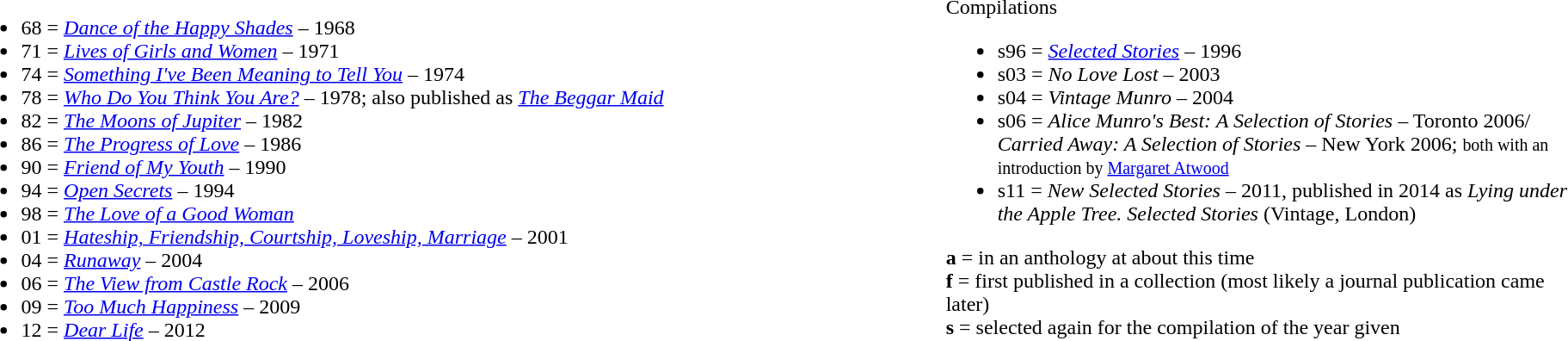<table>
<tr valign="top">
<td width="60%"><br><ul><li>68 = <em><a href='#'>Dance of the Happy Shades</a></em> – 1968</li><li>71 = <em><a href='#'>Lives of Girls and Women</a></em> – 1971</li><li>74 = <em><a href='#'>Something I've Been Meaning to Tell You</a></em> – 1974</li><li>78 = <em><a href='#'>Who Do You Think You Are?</a></em> – 1978; also published as <em><a href='#'>The Beggar Maid</a></em></li><li>82 = <em><a href='#'>The Moons of Jupiter</a></em> – 1982</li><li>86 = <em><a href='#'>The Progress of Love</a></em> – 1986</li><li>90 = <em><a href='#'>Friend of My Youth</a></em> – 1990</li><li>94 = <em><a href='#'>Open Secrets</a></em> – 1994</li><li>98 = <em><a href='#'>The Love of a Good Woman</a></em></li><li>01 = <em><a href='#'>Hateship, Friendship, Courtship, Loveship, Marriage</a></em> – 2001</li><li>04 = <em><a href='#'>Runaway</a></em> – 2004</li><li>06 = <em><a href='#'>The View from Castle Rock</a></em> – 2006</li><li>09 = <em><a href='#'>Too Much Happiness</a></em> – 2009</li><li>12 = <em><a href='#'>Dear Life</a></em> – 2012</li></ul></td>
<td width="40%"><br>Compilations<ul><li>s96 = <em><a href='#'>Selected Stories</a></em> – 1996</li><li>s03 = <em>No Love Lost</em> – 2003</li><li>s04 = <em>Vintage Munro</em> – 2004</li><li>s06 = <em>Alice Munro's Best: A Selection of Stories</em> – Toronto 2006/ <em>Carried Away: A Selection of Stories</em> – New York 2006; <small>both with an introduction by <a href='#'>Margaret Atwood</a></small></li><li>s11 = <em>New Selected Stories</em> – 2011, published in 2014 as <em>Lying under the Apple Tree. Selected Stories</em> (Vintage, London)</li></ul><strong>a</strong> = in an anthology at about this time <br>
<strong>f</strong> = first published in a collection (most likely a journal publication came later) <br>
<strong>s</strong> = selected again for the compilation of the year given</td>
</tr>
</table>
